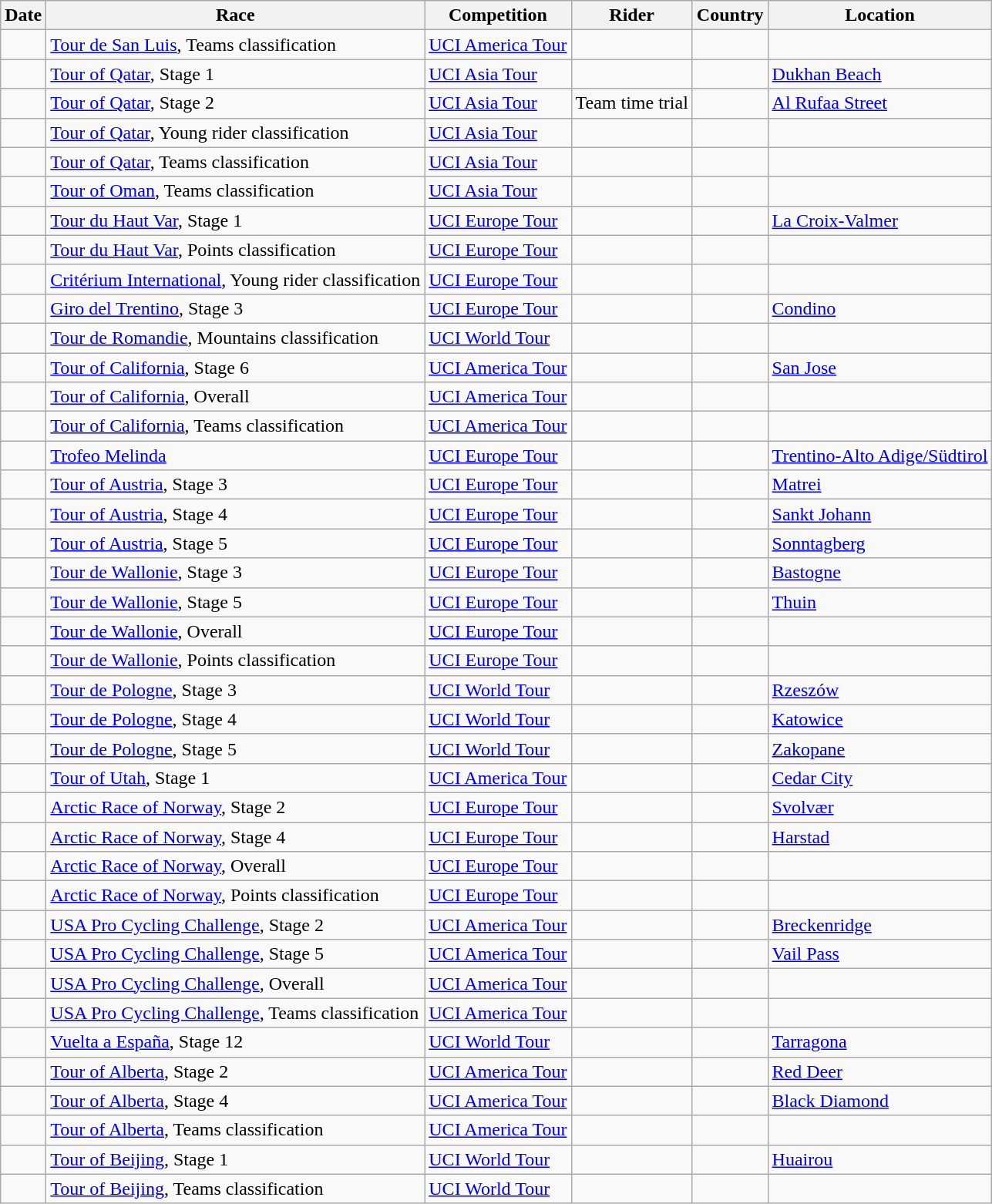<table class="wikitable sortable">
<tr>
<th>Date</th>
<th>Race</th>
<th>Competition</th>
<th>Rider</th>
<th>Country</th>
<th>Location</th>
</tr>
<tr>
<td></td>
<td><a href='#'>Tour de San Luis</a>, Teams classification</td>
<td><a href='#'>UCI America Tour</a></td>
<td align="center"></td>
<td></td>
<td></td>
</tr>
<tr>
<td></td>
<td><a href='#'>Tour of Qatar</a>, Stage 1</td>
<td><a href='#'>UCI Asia Tour</a></td>
<td></td>
<td></td>
<td><a href='#'>Dukhan Beach</a></td>
</tr>
<tr>
<td></td>
<td><a href='#'>Tour of Qatar</a>, Stage 2</td>
<td><a href='#'>UCI Asia Tour</a></td>
<td>Team time trial</td>
<td></td>
<td><a href='#'>Al Rufaa Street</a></td>
</tr>
<tr>
<td></td>
<td><a href='#'>Tour of Qatar</a>, Young rider classification</td>
<td><a href='#'>UCI Asia Tour</a></td>
<td></td>
<td></td>
<td></td>
</tr>
<tr>
<td></td>
<td><a href='#'>Tour of Qatar</a>, Teams classification</td>
<td><a href='#'>UCI Asia Tour</a></td>
<td align="center"></td>
<td></td>
<td></td>
</tr>
<tr>
<td></td>
<td><a href='#'>Tour of Oman</a>, Teams classification</td>
<td><a href='#'>UCI Asia Tour</a></td>
<td align="center"></td>
<td></td>
<td></td>
</tr>
<tr>
<td></td>
<td><a href='#'>Tour du Haut Var</a>, Stage 1</td>
<td><a href='#'>UCI Europe Tour</a></td>
<td></td>
<td></td>
<td><a href='#'>La Croix-Valmer</a></td>
</tr>
<tr>
<td></td>
<td><a href='#'>Tour du Haut Var</a>, Points classification</td>
<td><a href='#'>UCI Europe Tour</a></td>
<td></td>
<td></td>
<td></td>
</tr>
<tr>
<td></td>
<td><a href='#'>Critérium International</a>, Young rider classification</td>
<td><a href='#'>UCI Europe Tour</a></td>
<td></td>
<td></td>
<td></td>
</tr>
<tr>
<td></td>
<td><a href='#'>Giro del Trentino</a>, Stage 3</td>
<td><a href='#'>UCI Europe Tour</a></td>
<td></td>
<td></td>
<td><a href='#'>Condino</a></td>
</tr>
<tr>
<td></td>
<td><a href='#'>Tour de Romandie</a>, Mountains classification</td>
<td><a href='#'>UCI World Tour</a></td>
<td></td>
<td></td>
<td></td>
</tr>
<tr>
<td></td>
<td><a href='#'>Tour of California</a>, Stage 6</td>
<td><a href='#'>UCI America Tour</a></td>
<td></td>
<td></td>
<td><a href='#'>San Jose</a></td>
</tr>
<tr>
<td></td>
<td><a href='#'>Tour of California</a>, Overall</td>
<td><a href='#'>UCI America Tour</a></td>
<td></td>
<td></td>
<td></td>
</tr>
<tr>
<td></td>
<td><a href='#'>Tour of California</a>, Teams classification</td>
<td><a href='#'>UCI America Tour</a></td>
<td align="center"></td>
<td></td>
<td></td>
</tr>
<tr>
<td></td>
<td><a href='#'>Trofeo Melinda</a></td>
<td><a href='#'>UCI Europe Tour</a></td>
<td></td>
<td></td>
<td><a href='#'>Trentino-Alto Adige/Südtirol</a></td>
</tr>
<tr>
<td></td>
<td><a href='#'>Tour of Austria</a>, Stage 3</td>
<td><a href='#'>UCI Europe Tour</a></td>
<td></td>
<td></td>
<td><a href='#'>Matrei</a></td>
</tr>
<tr>
<td></td>
<td><a href='#'>Tour of Austria</a>, Stage 4</td>
<td><a href='#'>UCI Europe Tour</a></td>
<td></td>
<td></td>
<td><a href='#'>Sankt Johann</a></td>
</tr>
<tr>
<td></td>
<td><a href='#'>Tour of Austria</a>, Stage 5</td>
<td><a href='#'>UCI Europe Tour</a></td>
<td></td>
<td></td>
<td><a href='#'>Sonntagberg</a></td>
</tr>
<tr>
<td></td>
<td><a href='#'>Tour de Wallonie</a>, Stage 3</td>
<td><a href='#'>UCI Europe Tour</a></td>
<td></td>
<td></td>
<td><a href='#'>Bastogne</a></td>
</tr>
<tr>
<td></td>
<td><a href='#'>Tour de Wallonie</a>, Stage 5</td>
<td><a href='#'>UCI Europe Tour</a></td>
<td></td>
<td></td>
<td><a href='#'>Thuin</a></td>
</tr>
<tr>
<td></td>
<td><a href='#'>Tour de Wallonie</a>, Overall</td>
<td><a href='#'>UCI Europe Tour</a></td>
<td></td>
<td></td>
<td></td>
</tr>
<tr>
<td></td>
<td><a href='#'>Tour de Wallonie</a>, Points classification</td>
<td><a href='#'>UCI Europe Tour</a></td>
<td></td>
<td></td>
<td></td>
</tr>
<tr>
<td></td>
<td><a href='#'>Tour de Pologne</a>, Stage 3</td>
<td><a href='#'>UCI World Tour</a></td>
<td></td>
<td></td>
<td><a href='#'>Rzeszów</a></td>
</tr>
<tr>
<td></td>
<td><a href='#'>Tour de Pologne</a>, Stage 4</td>
<td><a href='#'>UCI World Tour</a></td>
<td></td>
<td></td>
<td><a href='#'>Katowice</a></td>
</tr>
<tr>
<td></td>
<td><a href='#'>Tour de Pologne</a>, Stage 5</td>
<td><a href='#'>UCI World Tour</a></td>
<td></td>
<td></td>
<td><a href='#'>Zakopane</a></td>
</tr>
<tr>
<td></td>
<td><a href='#'>Tour of Utah</a>, Stage 1</td>
<td><a href='#'>UCI America Tour</a></td>
<td></td>
<td></td>
<td><a href='#'>Cedar City</a></td>
</tr>
<tr>
<td></td>
<td><a href='#'>Arctic Race of Norway</a>, Stage 2</td>
<td><a href='#'>UCI Europe Tour</a></td>
<td></td>
<td></td>
<td><a href='#'>Svolvær</a></td>
</tr>
<tr>
<td></td>
<td><a href='#'>Arctic Race of Norway</a>, Stage 4</td>
<td><a href='#'>UCI Europe Tour</a></td>
<td></td>
<td></td>
<td><a href='#'>Harstad</a></td>
</tr>
<tr>
<td></td>
<td><a href='#'>Arctic Race of Norway</a>, Overall</td>
<td><a href='#'>UCI Europe Tour</a></td>
<td></td>
<td></td>
<td></td>
</tr>
<tr>
<td></td>
<td><a href='#'>Arctic Race of Norway</a>, Points classification</td>
<td><a href='#'>UCI Europe Tour</a></td>
<td></td>
<td></td>
<td></td>
</tr>
<tr>
<td></td>
<td><a href='#'>USA Pro Cycling Challenge</a>, Stage 2</td>
<td><a href='#'>UCI America Tour</a></td>
<td></td>
<td></td>
<td><a href='#'>Breckenridge</a></td>
</tr>
<tr>
<td></td>
<td><a href='#'>USA Pro Cycling Challenge</a>, Stage 5</td>
<td><a href='#'>UCI America Tour</a></td>
<td></td>
<td></td>
<td><a href='#'>Vail Pass</a></td>
</tr>
<tr>
<td></td>
<td><a href='#'>USA Pro Cycling Challenge</a>, Overall</td>
<td><a href='#'>UCI America Tour</a></td>
<td></td>
<td></td>
<td></td>
</tr>
<tr>
<td></td>
<td><a href='#'>USA Pro Cycling Challenge</a>, Teams classification</td>
<td><a href='#'>UCI America Tour</a></td>
<td align="center"></td>
<td></td>
<td></td>
</tr>
<tr>
<td></td>
<td><a href='#'>Vuelta a España</a>, Stage 12</td>
<td><a href='#'>UCI World Tour</a></td>
<td></td>
<td></td>
<td><a href='#'>Tarragona</a></td>
</tr>
<tr>
<td></td>
<td><a href='#'>Tour of Alberta</a>, Stage 2</td>
<td><a href='#'>UCI America Tour</a></td>
<td></td>
<td></td>
<td><a href='#'>Red Deer</a></td>
</tr>
<tr>
<td></td>
<td><a href='#'>Tour of Alberta</a>, Stage 4</td>
<td><a href='#'>UCI America Tour</a></td>
<td></td>
<td></td>
<td><a href='#'>Black Diamond</a></td>
</tr>
<tr>
<td></td>
<td><a href='#'>Tour of Alberta</a>, Teams classification</td>
<td><a href='#'>UCI America Tour</a></td>
<td align="center"></td>
<td></td>
<td></td>
</tr>
<tr>
<td></td>
<td><a href='#'>Tour of Beijing</a>, Stage 1</td>
<td><a href='#'>UCI World Tour</a></td>
<td></td>
<td></td>
<td><a href='#'>Huairou</a></td>
</tr>
<tr>
<td></td>
<td><a href='#'>Tour of Beijing</a>, Teams classification</td>
<td><a href='#'>UCI World Tour</a></td>
<td align="center"></td>
<td></td>
<td></td>
</tr>
</table>
